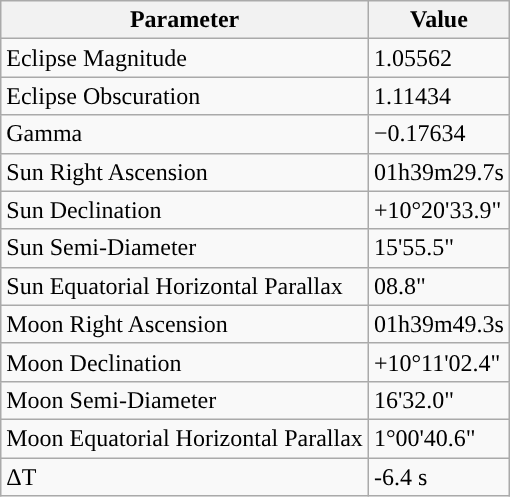<table class="wikitable">
<tr>
<th>Parameter</th>
<th>Value</th>
</tr>
<tr>
<td>Eclipse Magnitude</td>
<td>1.05562</td>
</tr>
<tr>
<td>Eclipse Obscuration</td>
<td>1.11434</td>
</tr>
<tr>
<td>Gamma</td>
<td>−0.17634</td>
</tr>
<tr>
<td>Sun Right Ascension</td>
<td>01h39m29.7s</td>
</tr>
<tr>
<td>Sun Declination</td>
<td>+10°20'33.9"</td>
</tr>
<tr>
<td>Sun Semi-Diameter</td>
<td>15'55.5"</td>
</tr>
<tr>
<td>Sun Equatorial Horizontal Parallax</td>
<td>08.8"</td>
</tr>
<tr>
<td>Moon Right Ascension</td>
<td>01h39m49.3s</td>
</tr>
<tr>
<td>Moon Declination</td>
<td>+10°11'02.4"</td>
</tr>
<tr>
<td>Moon Semi-Diameter</td>
<td>16'32.0"</td>
</tr>
<tr>
<td>Moon Equatorial Horizontal Parallax</td>
<td>1°00'40.6"</td>
</tr>
<tr>
<td>ΔT</td>
<td>-6.4 s</td>
</tr>
</table>
